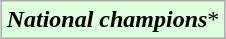<table class="wikitable" style="margin:1em auto;">
<tr>
<td style="background:#dfd;"><strong><em>National champions</em></strong>*</td>
</tr>
</table>
